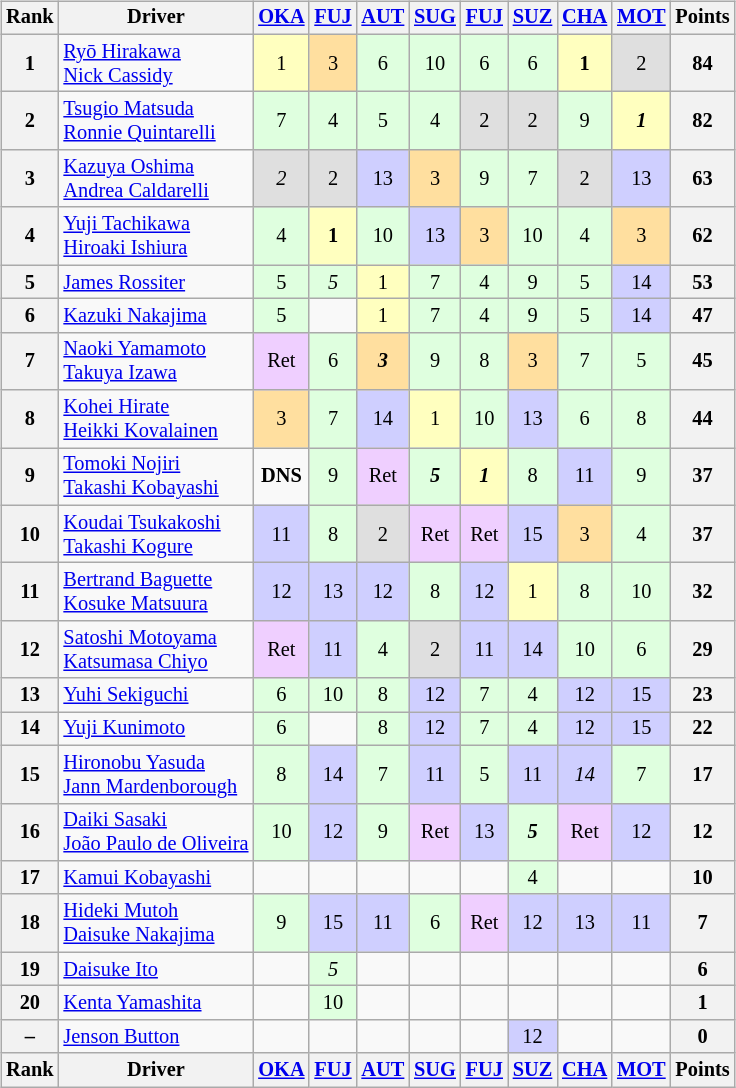<table>
<tr>
<td><br><table class="wikitable" style="font-size:85%; text-align:center">
<tr>
<th>Rank</th>
<th>Driver</th>
<th><a href='#'>OKA</a><br></th>
<th><a href='#'>FUJ</a><br></th>
<th><a href='#'>AUT</a><br></th>
<th><a href='#'>SUG</a><br></th>
<th><a href='#'>FUJ</a><br></th>
<th><a href='#'>SUZ</a><br></th>
<th><a href='#'>CHA</a><br></th>
<th><a href='#'>MOT</a><br></th>
<th>Points</th>
</tr>
<tr>
<th>1</th>
<td align="left"> <a href='#'>Ryō Hirakawa</a><br> <a href='#'>Nick Cassidy</a></td>
<td style="background:#ffffbf;">1</td>
<td style="background:#ffdf9f;">3</td>
<td style="background:#dfffdf;">6</td>
<td style="background:#dfffdf;">10</td>
<td style="background:#dfffdf;">6</td>
<td style="background:#dfffdf;">6</td>
<td style="background:#ffffbf;"><strong>1</strong></td>
<td style="background:#dfdfdf;">2</td>
<th>84</th>
</tr>
<tr>
<th>2</th>
<td align="left"> <a href='#'>Tsugio Matsuda</a><br> <a href='#'>Ronnie Quintarelli</a></td>
<td style="background:#dfffdf;">7</td>
<td style="background:#dfffdf;">4</td>
<td style="background:#dfffdf;">5</td>
<td style="background:#dfffdf;">4</td>
<td style="background:#dfdfdf;">2</td>
<td style="background:#dfdfdf;">2</td>
<td style="background:#dfffdf;">9</td>
<td style="background:#ffffbf;"><strong><em>1</em></strong></td>
<th>82</th>
</tr>
<tr>
<th>3</th>
<td align="left"> <a href='#'>Kazuya Oshima</a><br> <a href='#'>Andrea Caldarelli</a></td>
<td style="background:#dfdfdf;"><em>2</em></td>
<td style="background:#dfdfdf;">2</td>
<td style="background:#cfcfff;">13</td>
<td style="background:#ffdf9f;">3</td>
<td style="background:#dfffdf;">9</td>
<td style="background:#dfffdf;">7</td>
<td style="background:#dfdfdf;">2</td>
<td style="background:#cfcfff;">13</td>
<th>63</th>
</tr>
<tr>
<th>4</th>
<td align="left"> <a href='#'>Yuji Tachikawa</a><br> <a href='#'>Hiroaki Ishiura</a></td>
<td style="background:#dfffdf;">4</td>
<td style="background:#ffffbf;"><strong>1</strong></td>
<td style="background:#dfffdf;">10</td>
<td style="background:#cfcfff;">13</td>
<td style="background:#ffdf9f;">3</td>
<td style="background:#dfffdf;">10</td>
<td style="background:#dfffdf;">4</td>
<td style="background:#ffdf9f;">3</td>
<th>62</th>
</tr>
<tr>
<th>5</th>
<td align="left"> <a href='#'>James Rossiter</a></td>
<td style="background:#dfffdf;">5</td>
<td style="background:#dfffdf;"><em>5</em></td>
<td style="background:#ffffbf;">1</td>
<td style="background:#dfffdf;">7</td>
<td style="background:#dfffdf;">4</td>
<td style="background:#dfffdf;">9</td>
<td style="background:#dfffdf;">5</td>
<td style="background:#cfcfff;">14</td>
<th>53</th>
</tr>
<tr>
<th>6</th>
<td align="left"> <a href='#'>Kazuki Nakajima</a></td>
<td style="background:#dfffdf;">5</td>
<td></td>
<td style="background:#ffffbf;">1</td>
<td style="background:#dfffdf;">7</td>
<td style="background:#dfffdf;">4</td>
<td style="background:#dfffdf;">9</td>
<td style="background:#dfffdf;">5</td>
<td style="background:#cfcfff;">14</td>
<th>47</th>
</tr>
<tr>
<th>7</th>
<td align="left"> <a href='#'>Naoki Yamamoto</a><br> <a href='#'>Takuya Izawa</a></td>
<td style="background:#efcfff;">Ret</td>
<td style="background:#dfffdf;">6</td>
<td style="background:#ffdf9f;"><strong><em>3</em></strong></td>
<td style="background:#dfffdf;">9</td>
<td style="background:#dfffdf;">8</td>
<td style="background:#ffdf9f;">3</td>
<td style="background:#dfffdf;">7</td>
<td style="background:#dfffdf;">5</td>
<th>45</th>
</tr>
<tr>
<th>8</th>
<td align="left"> <a href='#'>Kohei Hirate</a><br> <a href='#'>Heikki Kovalainen</a></td>
<td style="background:#ffdf9f;">3</td>
<td style="background:#dfffdf;">7</td>
<td style="background:#cfcfff;">14</td>
<td style="background:#ffffbf;">1</td>
<td style="background:#dfffdf;">10</td>
<td style="background:#cfcfff;">13</td>
<td style="background:#dfffdf;">6</td>
<td style="background:#dfffdf;">8</td>
<th>44</th>
</tr>
<tr>
<th>9</th>
<td align="left"> <a href='#'>Tomoki Nojiri</a><br> <a href='#'>Takashi Kobayashi</a></td>
<td><strong>DNS</strong></td>
<td style="background:#dfffdf;">9</td>
<td style="background:#efcfff;">Ret</td>
<td style="background:#dfffdf;"><strong><em>5</em></strong></td>
<td style="background:#ffffbf;"><strong><em>1</em></strong></td>
<td style="background:#dfffdf;">8</td>
<td style="background:#cfcfff;">11</td>
<td style="background:#dfffdf;">9</td>
<th>37</th>
</tr>
<tr>
<th>10</th>
<td align="left"> <a href='#'>Koudai Tsukakoshi</a><br> <a href='#'>Takashi Kogure</a></td>
<td style="background:#cfcfff;">11</td>
<td style="background:#dfffdf;">8</td>
<td style="background:#dfdfdf;">2</td>
<td style="background:#efcfff;">Ret</td>
<td style="background:#efcfff;">Ret</td>
<td style="background:#cfcfff;">15</td>
<td style="background:#ffdf9f;">3</td>
<td style="background:#dfffdf;">4</td>
<th>37</th>
</tr>
<tr>
<th>11</th>
<td align="left"> <a href='#'>Bertrand Baguette</a><br> <a href='#'>Kosuke Matsuura</a></td>
<td style="background:#cfcfff;">12</td>
<td style="background:#cfcfff;">13</td>
<td style="background:#cfcfff;">12</td>
<td style="background:#dfffdf;">8</td>
<td style="background:#cfcfff;">12</td>
<td style="background:#ffffbf;">1</td>
<td style="background:#dfffdf;">8</td>
<td style="background:#dfffdf;">10</td>
<th>32</th>
</tr>
<tr>
<th>12</th>
<td align="left"> <a href='#'>Satoshi Motoyama</a><br> <a href='#'>Katsumasa Chiyo</a></td>
<td style="background:#efcfff;">Ret</td>
<td style="background:#cfcfff;">11</td>
<td style="background:#dfffdf;">4</td>
<td style="background:#dfdfdf;">2</td>
<td style="background:#cfcfff;">11</td>
<td style="background:#cfcfff;">14</td>
<td style="background:#dfffdf;">10</td>
<td style="background:#dfffdf;">6</td>
<th>29</th>
</tr>
<tr>
<th>13</th>
<td align="left"> <a href='#'>Yuhi Sekiguchi</a></td>
<td style="background:#dfffdf;">6</td>
<td style="background:#dfffdf;">10</td>
<td style="background:#dfffdf;">8</td>
<td style="background:#cfcfff;">12</td>
<td style="background:#dfffdf;">7</td>
<td style="background:#dfffdf;">4</td>
<td style="background:#cfcfff;">12</td>
<td style="background:#cfcfff;">15</td>
<th>23</th>
</tr>
<tr>
<th>14</th>
<td align="left"> <a href='#'>Yuji Kunimoto</a></td>
<td style="background:#dfffdf;">6</td>
<td></td>
<td style="background:#dfffdf;">8</td>
<td style="background:#cfcfff;">12</td>
<td style="background:#dfffdf;">7</td>
<td style="background:#dfffdf;">4</td>
<td style="background:#cfcfff;">12</td>
<td style="background:#cfcfff;">15</td>
<th>22</th>
</tr>
<tr>
<th>15</th>
<td align="left"> <a href='#'>Hironobu Yasuda</a><br> <a href='#'>Jann Mardenborough</a></td>
<td style="background:#dfffdf;">8</td>
<td style="background:#cfcfff;">14</td>
<td style="background:#dfffdf;">7</td>
<td style="background:#cfcfff;">11</td>
<td style="background:#dfffdf;">5</td>
<td style="background:#cfcfff;">11</td>
<td style="background:#cfcfff;"><em>14</em></td>
<td style="background:#dfffdf;">7</td>
<th>17</th>
</tr>
<tr>
<th>16</th>
<td align="left"> <a href='#'>Daiki Sasaki</a><br> <a href='#'>João Paulo de Oliveira</a></td>
<td style="background:#dfffdf;">10</td>
<td style="background:#cfcfff;">12</td>
<td style="background:#dfffdf;">9</td>
<td style="background:#efcfff;">Ret</td>
<td style="background:#cfcfff;">13</td>
<td style="background:#dfffdf;"><strong><em>5</em></strong></td>
<td style="background:#efcfff;">Ret</td>
<td style="background:#cfcfff;">12</td>
<th>12</th>
</tr>
<tr>
<th>17</th>
<td align="left"> <a href='#'>Kamui Kobayashi</a></td>
<td></td>
<td></td>
<td></td>
<td></td>
<td></td>
<td style="background:#dfffdf;">4</td>
<td></td>
<td></td>
<th>10</th>
</tr>
<tr>
<th>18</th>
<td align="left"> <a href='#'>Hideki Mutoh</a><br> <a href='#'>Daisuke Nakajima</a></td>
<td style="background:#dfffdf;">9</td>
<td style="background:#cfcfff;">15</td>
<td style="background:#cfcfff;">11</td>
<td style="background:#dfffdf;">6</td>
<td style="background:#efcfff;">Ret</td>
<td style="background:#cfcfff;">12</td>
<td style="background:#cfcfff;">13</td>
<td style="background:#cfcfff;">11</td>
<th>7</th>
</tr>
<tr>
<th>19</th>
<td align="left"> <a href='#'>Daisuke Ito</a></td>
<td></td>
<td style="background:#dfffdf;"><em>5</em></td>
<td></td>
<td></td>
<td></td>
<td></td>
<td></td>
<td></td>
<th>6</th>
</tr>
<tr>
<th>20</th>
<td align="left"> <a href='#'>Kenta Yamashita</a></td>
<td></td>
<td style="background:#dfffdf;">10</td>
<td></td>
<td></td>
<td></td>
<td></td>
<td></td>
<td></td>
<th>1</th>
</tr>
<tr>
<th>–</th>
<td align="left"> <a href='#'>Jenson Button</a></td>
<td></td>
<td></td>
<td></td>
<td></td>
<td></td>
<td style = "background:#CFCFFF;">12</td>
<td></td>
<td></td>
<th>0</th>
</tr>
<tr>
<th>Rank</th>
<th>Driver</th>
<th><a href='#'>OKA</a><br></th>
<th><a href='#'>FUJ</a><br></th>
<th><a href='#'>AUT</a><br></th>
<th><a href='#'>SUG</a><br></th>
<th><a href='#'>FUJ</a><br></th>
<th><a href='#'>SUZ</a><br></th>
<th><a href='#'>CHA</a><br></th>
<th><a href='#'>MOT</a><br></th>
<th>Points</th>
</tr>
</table>
</td>
<td valign="top"><br></td>
</tr>
</table>
